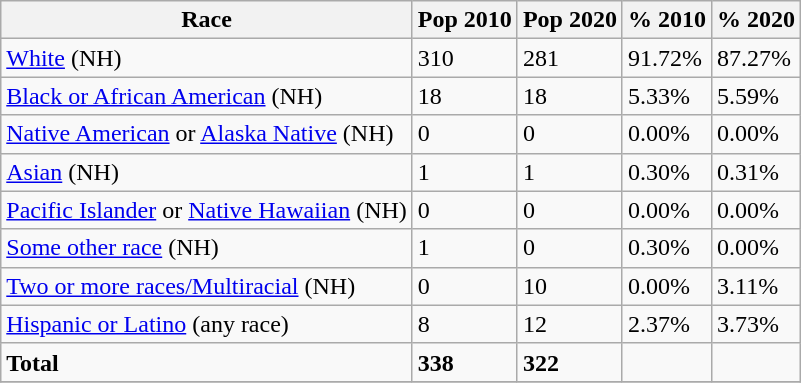<table class="wikitable">
<tr>
<th>Race</th>
<th>Pop 2010</th>
<th>Pop 2020</th>
<th>% 2010</th>
<th>% 2020</th>
</tr>
<tr>
<td><a href='#'>White</a> (NH)</td>
<td>310</td>
<td>281</td>
<td>91.72%</td>
<td>87.27%</td>
</tr>
<tr>
<td><a href='#'>Black or African American</a> (NH)</td>
<td>18</td>
<td>18</td>
<td>5.33%</td>
<td>5.59%</td>
</tr>
<tr>
<td><a href='#'>Native American</a> or <a href='#'>Alaska Native</a> (NH)</td>
<td>0</td>
<td>0</td>
<td>0.00%</td>
<td>0.00%</td>
</tr>
<tr>
<td><a href='#'>Asian</a> (NH)</td>
<td>1</td>
<td>1</td>
<td>0.30%</td>
<td>0.31%</td>
</tr>
<tr>
<td><a href='#'>Pacific Islander</a> or <a href='#'>Native Hawaiian</a> (NH)</td>
<td>0</td>
<td>0</td>
<td>0.00%</td>
<td>0.00%</td>
</tr>
<tr>
<td><a href='#'>Some other race</a> (NH)</td>
<td>1</td>
<td>0</td>
<td>0.30%</td>
<td>0.00%</td>
</tr>
<tr>
<td><a href='#'>Two or more races/Multiracial</a> (NH)</td>
<td>0</td>
<td>10</td>
<td>0.00%</td>
<td>3.11%</td>
</tr>
<tr>
<td><a href='#'>Hispanic or Latino</a> (any race)</td>
<td>8</td>
<td>12</td>
<td>2.37%</td>
<td>3.73%</td>
</tr>
<tr>
<td><strong>Total</strong></td>
<td><strong>338</strong></td>
<td><strong>322</strong></td>
<td></td>
<td></td>
</tr>
<tr>
</tr>
</table>
